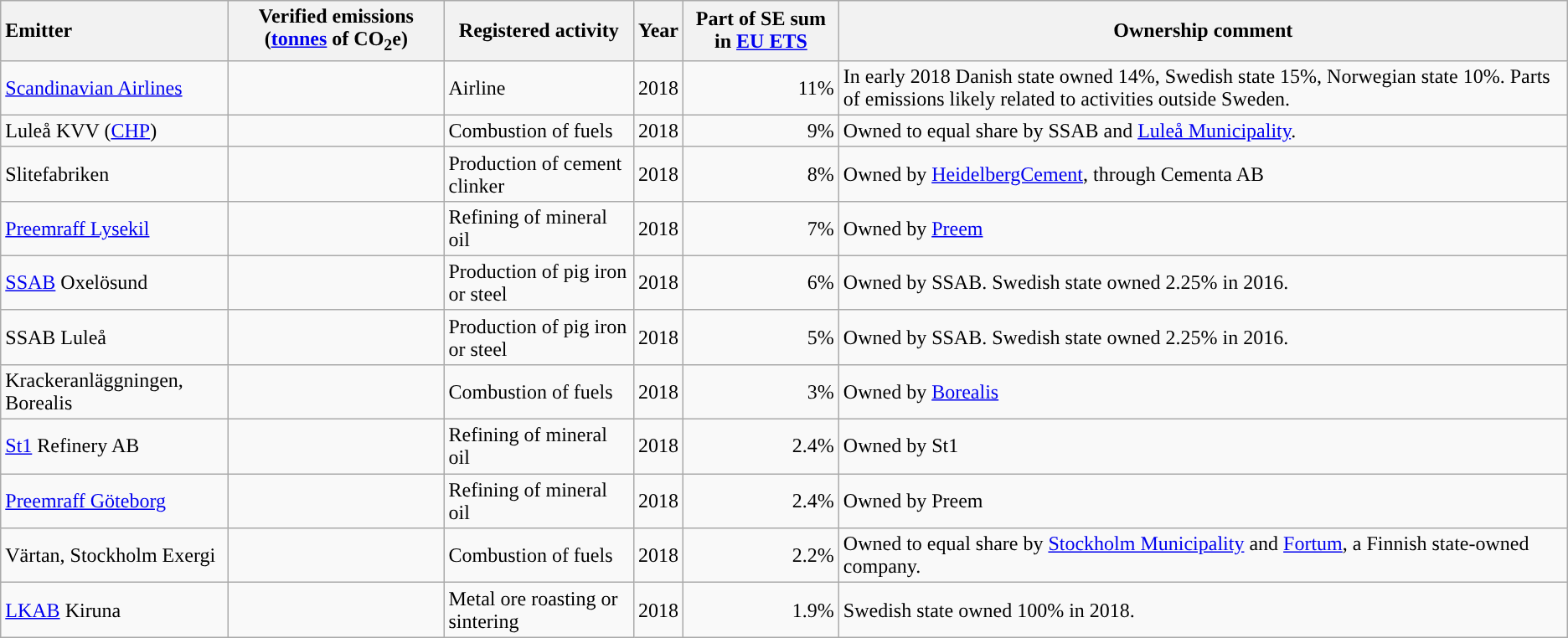<table class="wikitable mw-collapsible" style="text-align:right">
<tr>
<th style="text-align:left;"><strong>Emitter</strong></th>
<th>Verified emissions (<a href='#'>tonnes</a> of CO<sub>2</sub>e)</th>
<th>Registered activity</th>
<th>Year</th>
<th>Part of SE sum in <a href='#'>EU ETS</a></th>
<th>Ownership comment</th>
</tr>
<tr>
<td style="text-align:left;"><a href='#'>Scandinavian Airlines</a></td>
<td></td>
<td style="text-align:left;">Airline</td>
<td>2018</td>
<td>11%</td>
<td style="text-align:left;">In early 2018 Danish state owned 14%, Swedish state 15%, Norwegian state 10%. Parts of emissions likely related to activities outside Sweden.</td>
</tr>
<tr>
<td style="text-align:left;">Luleå KVV (<a href='#'>CHP</a>)</td>
<td>  </td>
<td style="text-align:left;">Combustion of fuels</td>
<td>2018</td>
<td>9%</td>
<td style="text-align:left;">Owned to equal share by SSAB and <a href='#'>Luleå Municipality</a>.</td>
</tr>
<tr>
<td style="text-align:left;">Slitefabriken</td>
<td></td>
<td style="text-align:left;">Production of cement clinker</td>
<td>2018</td>
<td>8%</td>
<td style="text-align:left;">Owned by <a href='#'>HeidelbergCement</a>, through Cementa AB</td>
</tr>
<tr>
<td style="text-align:left;"><a href='#'>Preemraff Lysekil</a></td>
<td></td>
<td style="text-align:left;">Refining of mineral oil</td>
<td>2018</td>
<td>7%</td>
<td style="text-align:left;">Owned by <a href='#'>Preem</a></td>
</tr>
<tr>
<td style="text-align:left;"><a href='#'>SSAB</a> Oxelösund</td>
<td></td>
<td style="text-align:left;">Production of pig iron or steel</td>
<td>2018</td>
<td>6%</td>
<td style="text-align:left;">Owned by SSAB. Swedish state owned 2.25% in 2016.</td>
</tr>
<tr>
<td style="text-align:left;">SSAB Luleå</td>
<td></td>
<td style="text-align:left;">Production of pig iron or steel</td>
<td>2018</td>
<td>5%</td>
<td style="text-align:left;">Owned by SSAB. Swedish state owned 2.25% in 2016.</td>
</tr>
<tr>
<td style="text-align:left;">Krackeranläggningen, Borealis</td>
<td></td>
<td style="text-align:left;">Combustion of fuels</td>
<td>2018</td>
<td>3%</td>
<td style="text-align:left;">Owned by <a href='#'>Borealis</a></td>
</tr>
<tr>
<td style="text-align:left;"><a href='#'>St1</a> Refinery AB</td>
<td></td>
<td style="text-align:left;">Refining of mineral oil</td>
<td>2018</td>
<td>2.4%</td>
<td style="text-align:left;">Owned by St1</td>
</tr>
<tr>
<td style="text-align:left;"><a href='#'>Preemraff Göteborg</a></td>
<td></td>
<td style="text-align:left;">Refining of mineral oil</td>
<td>2018</td>
<td>2.4%</td>
<td style="text-align:left;">Owned by Preem</td>
</tr>
<tr>
<td style="text-align:left;">Värtan, Stockholm Exergi</td>
<td></td>
<td style="text-align:left;">Combustion of fuels</td>
<td>2018</td>
<td>2.2%</td>
<td style="text-align:left;">Owned to equal share by <a href='#'>Stockholm Municipality</a> and <a href='#'>Fortum</a>, a Finnish state-owned company.</td>
</tr>
<tr>
<td style="text-align:left;"><a href='#'>LKAB</a> Kiruna</td>
<td></td>
<td style="text-align:left;">Metal ore roasting or sintering</td>
<td>2018</td>
<td>1.9%</td>
<td style="text-align:left;">Swedish state owned 100% in 2018.</td>
</tr>
</table>
